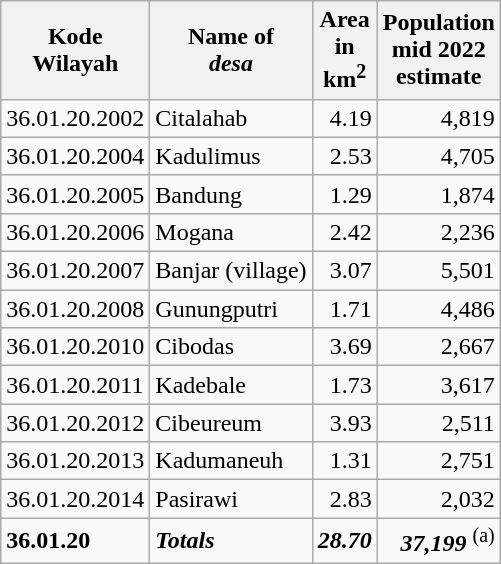<table class="wikitable">
<tr>
<th>Kode <br>Wilayah</th>
<th>Name of <br> <em>desa</em></th>
<th>Area <br>in <br>km<sup>2</sup></th>
<th>Population<br>mid 2022<br>estimate</th>
</tr>
<tr>
<td>36.01.20.2002</td>
<td>Citalahab</td>
<td align="right">4.19</td>
<td align="right">4,819</td>
</tr>
<tr>
<td>36.01.20.2004</td>
<td>Kadulimus</td>
<td align="right">2.53</td>
<td align="right">4,705</td>
</tr>
<tr>
<td>36.01.20.2005</td>
<td>Bandung</td>
<td align="right">1.29</td>
<td align="right">1,874</td>
</tr>
<tr>
<td>36.01.20.2006</td>
<td>Mogana</td>
<td align="right">2.42</td>
<td align="right">2,236</td>
</tr>
<tr>
<td>36.01.20.2007</td>
<td>Banjar (village)</td>
<td align="right">3.07</td>
<td align="right">5,501</td>
</tr>
<tr>
<td>36.01.20.2008</td>
<td>Gunungputri</td>
<td align="right">1.71</td>
<td align="right">4,486</td>
</tr>
<tr>
<td>36.01.20.2010</td>
<td>Cibodas</td>
<td align="right">3.69</td>
<td align="right">2,667</td>
</tr>
<tr>
<td>36.01.20.2011</td>
<td>Kadebale</td>
<td align="right">1.73</td>
<td align="right">3,617</td>
</tr>
<tr>
<td>36.01.20.2012</td>
<td>Cibeureum</td>
<td align="right">3.93</td>
<td align="right">2,511</td>
</tr>
<tr>
<td>36.01.20.2013</td>
<td>Kadumaneuh</td>
<td align="right">1.31</td>
<td align="right">2,751</td>
</tr>
<tr>
<td>36.01.20.2014</td>
<td>Pasirawi</td>
<td align="right">2.83</td>
<td align="right">2,032</td>
</tr>
<tr>
<td><strong>36.01.20</strong></td>
<td><strong><em>Totals</em></strong></td>
<td align="right"><strong><em>28.70</em></strong></td>
<td align="right"><strong><em>37,199</em></strong> <sup>(a)</sup></td>
</tr>
</table>
